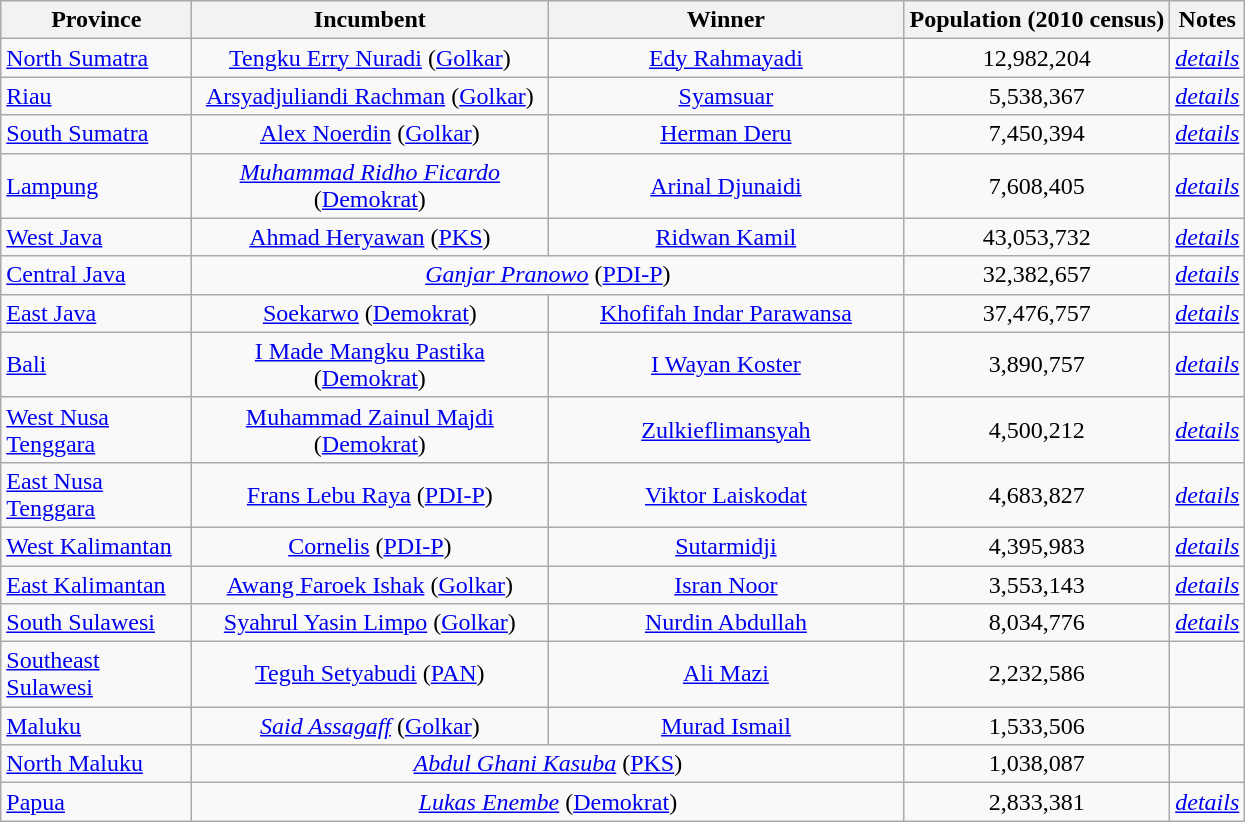<table class="wikitable sortable" style="text-align:center">
<tr style="text-align:center">
<th style="width:120px;">Province</th>
<th style="width:230px;">Incumbent</th>
<th style="width:230px;">Winner</th>
<th>Population (2010 census)</th>
<th>Notes</th>
</tr>
<tr>
<td style="text-align:left"><a href='#'>North Sumatra</a></td>
<td><a href='#'>Tengku Erry Nuradi</a> (<a href='#'>Golkar</a>)</td>
<td><a href='#'>Edy Rahmayadi</a></td>
<td>12,982,204</td>
<td><em><a href='#'>details</a></em></td>
</tr>
<tr>
<td style="text-align:left"><a href='#'>Riau</a></td>
<td><a href='#'>Arsyadjuliandi Rachman</a> (<a href='#'>Golkar</a>)</td>
<td><a href='#'>Syamsuar</a></td>
<td>5,538,367</td>
<td><em><a href='#'>details</a></em></td>
</tr>
<tr>
<td style="text-align:left"><a href='#'>South Sumatra</a></td>
<td><a href='#'>Alex Noerdin</a> (<a href='#'>Golkar</a>)</td>
<td><a href='#'>Herman Deru</a></td>
<td>7,450,394</td>
<td><em><a href='#'>details</a></em></td>
</tr>
<tr>
<td style="text-align:left"><a href='#'>Lampung</a></td>
<td><em><a href='#'>Muhammad Ridho Ficardo</a></em> (<a href='#'>Demokrat</a>)</td>
<td><a href='#'>Arinal Djunaidi</a></td>
<td>7,608,405</td>
<td><em><a href='#'>details</a></em></td>
</tr>
<tr>
<td style="text-align:left"><a href='#'>West Java</a></td>
<td><a href='#'>Ahmad Heryawan</a> (<a href='#'>PKS</a>)</td>
<td><a href='#'>Ridwan Kamil</a></td>
<td>43,053,732</td>
<td><em><a href='#'>details</a></em></td>
</tr>
<tr>
<td style="text-align:left"><a href='#'>Central Java</a></td>
<td colspan=2><em><a href='#'>Ganjar Pranowo</a></em> (<a href='#'>PDI-P</a>)</td>
<td>32,382,657</td>
<td><em><a href='#'>details</a></em></td>
</tr>
<tr>
<td style="text-align:left"><a href='#'>East Java</a></td>
<td><a href='#'>Soekarwo</a> (<a href='#'>Demokrat</a>)</td>
<td><a href='#'>Khofifah Indar Parawansa</a></td>
<td>37,476,757</td>
<td><em><a href='#'>details</a></em></td>
</tr>
<tr>
<td style="text-align:left"><a href='#'>Bali</a></td>
<td><a href='#'>I Made Mangku Pastika</a> (<a href='#'>Demokrat</a>)</td>
<td><a href='#'>I Wayan Koster</a></td>
<td>3,890,757</td>
<td><em><a href='#'>details</a></em></td>
</tr>
<tr>
<td style="text-align:left"><a href='#'>West Nusa Tenggara</a></td>
<td><a href='#'>Muhammad Zainul Majdi</a> (<a href='#'>Demokrat</a>)</td>
<td><a href='#'>Zulkieflimansyah</a></td>
<td>4,500,212</td>
<td><em><a href='#'>details</a></em></td>
</tr>
<tr>
<td style="text-align:left"><a href='#'>East Nusa Tenggara</a></td>
<td><a href='#'>Frans Lebu Raya</a> (<a href='#'>PDI-P</a>)</td>
<td><a href='#'>Viktor Laiskodat</a></td>
<td>4,683,827</td>
<td><em><a href='#'>details</a></em></td>
</tr>
<tr>
<td style="text-align:left"><a href='#'>West Kalimantan</a></td>
<td><a href='#'>Cornelis</a> (<a href='#'>PDI-P</a>)</td>
<td><a href='#'>Sutarmidji</a></td>
<td>4,395,983</td>
<td><em><a href='#'>details</a></em></td>
</tr>
<tr>
<td style="text-align:left"><a href='#'>East Kalimantan</a></td>
<td><a href='#'>Awang Faroek Ishak</a> (<a href='#'>Golkar</a>)</td>
<td><a href='#'>Isran Noor</a></td>
<td>3,553,143</td>
<td><em><a href='#'>details</a></em></td>
</tr>
<tr>
<td style="text-align:left"><a href='#'>South Sulawesi</a></td>
<td><a href='#'>Syahrul Yasin Limpo</a> (<a href='#'>Golkar</a>)</td>
<td><a href='#'>Nurdin Abdullah</a></td>
<td>8,034,776</td>
<td><em><a href='#'>details</a></em></td>
</tr>
<tr>
<td style="text-align:left"><a href='#'>Southeast Sulawesi</a></td>
<td><a href='#'>Teguh Setyabudi</a> (<a href='#'>PAN</a>)</td>
<td><a href='#'>Ali Mazi</a></td>
<td>2,232,586</td>
<td></td>
</tr>
<tr>
<td style="text-align:left"><a href='#'>Maluku</a></td>
<td><em><a href='#'>Said Assagaff</a></em> (<a href='#'>Golkar</a>)</td>
<td><a href='#'>Murad Ismail</a></td>
<td>1,533,506</td>
<td></td>
</tr>
<tr>
<td style="text-align:left"><a href='#'>North Maluku</a></td>
<td colspan=2><em><a href='#'>Abdul Ghani Kasuba</a></em> (<a href='#'>PKS</a>)</td>
<td>1,038,087</td>
<td></td>
</tr>
<tr>
<td style="text-align:left"><a href='#'>Papua</a></td>
<td colspan=2><em><a href='#'>Lukas Enembe</a></em> (<a href='#'>Demokrat</a>)</td>
<td>2,833,381</td>
<td><em><a href='#'>details</a></em></td>
</tr>
</table>
